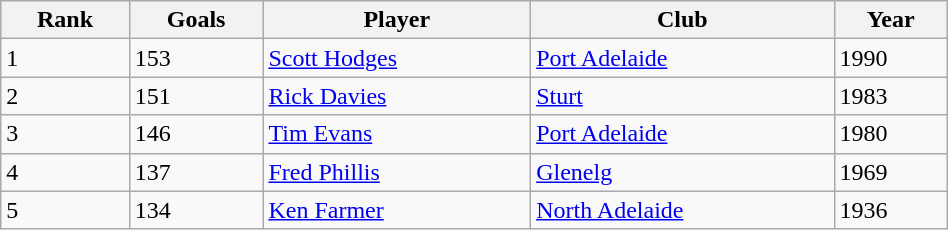<table class="wikitable" style="width:50%;">
<tr>
<th>Rank</th>
<th>Goals</th>
<th>Player</th>
<th>Club</th>
<th>Year</th>
</tr>
<tr>
<td>1</td>
<td>153</td>
<td><a href='#'>Scott Hodges</a></td>
<td><a href='#'>Port Adelaide</a></td>
<td>1990</td>
</tr>
<tr>
<td>2</td>
<td>151</td>
<td><a href='#'>Rick Davies</a></td>
<td><a href='#'>Sturt</a></td>
<td>1983</td>
</tr>
<tr>
<td>3</td>
<td>146</td>
<td><a href='#'>Tim Evans</a></td>
<td><a href='#'>Port Adelaide</a></td>
<td>1980</td>
</tr>
<tr>
<td>4</td>
<td>137</td>
<td><a href='#'>Fred Phillis</a></td>
<td><a href='#'>Glenelg</a></td>
<td>1969</td>
</tr>
<tr>
<td>5</td>
<td>134</td>
<td><a href='#'>Ken Farmer</a></td>
<td><a href='#'>North Adelaide</a></td>
<td>1936</td>
</tr>
</table>
